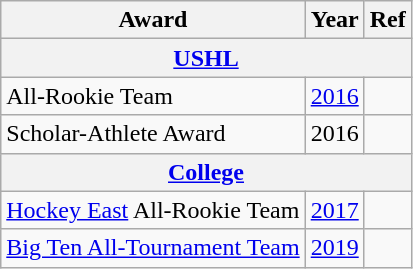<table class="wikitable">
<tr>
<th>Award</th>
<th>Year</th>
<th>Ref</th>
</tr>
<tr>
<th colspan="3"><a href='#'>USHL</a></th>
</tr>
<tr>
<td>All-Rookie Team</td>
<td><a href='#'>2016</a></td>
<td></td>
</tr>
<tr>
<td>Scholar-Athlete Award</td>
<td>2016</td>
<td></td>
</tr>
<tr>
<th colspan="3"><a href='#'>College</a></th>
</tr>
<tr>
<td><a href='#'>Hockey East</a> All-Rookie Team</td>
<td><a href='#'>2017</a></td>
<td></td>
</tr>
<tr>
<td><a href='#'>Big Ten All-Tournament Team</a></td>
<td><a href='#'>2019</a></td>
<td></td>
</tr>
</table>
